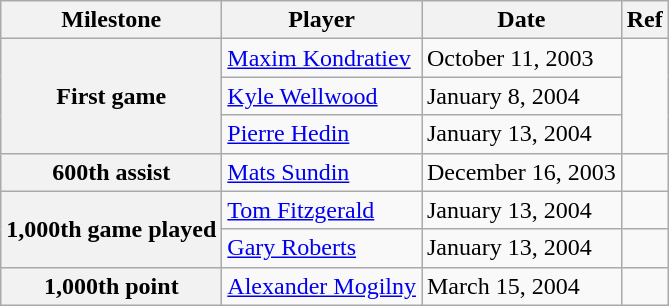<table class="wikitable">
<tr>
<th scope="col">Milestone</th>
<th scope="col">Player</th>
<th scope="col">Date</th>
<th scope="col">Ref</th>
</tr>
<tr>
<th rowspan=3>First game</th>
<td><a href='#'>Maxim Kondratiev</a></td>
<td>October 11, 2003</td>
<td rowspan=3></td>
</tr>
<tr>
<td><a href='#'>Kyle Wellwood</a></td>
<td>January 8, 2004</td>
</tr>
<tr>
<td><a href='#'>Pierre Hedin</a></td>
<td>January 13, 2004</td>
</tr>
<tr>
<th>600th assist</th>
<td><a href='#'>Mats Sundin</a></td>
<td>December 16, 2003</td>
<td></td>
</tr>
<tr>
<th rowspan="2">1,000th game played</th>
<td><a href='#'>Tom Fitzgerald</a></td>
<td>January 13, 2004</td>
<td></td>
</tr>
<tr>
<td><a href='#'>Gary Roberts</a></td>
<td>January 13, 2004</td>
<td></td>
</tr>
<tr>
<th>1,000th point</th>
<td><a href='#'>Alexander Mogilny</a></td>
<td>March 15, 2004</td>
<td></td>
</tr>
</table>
